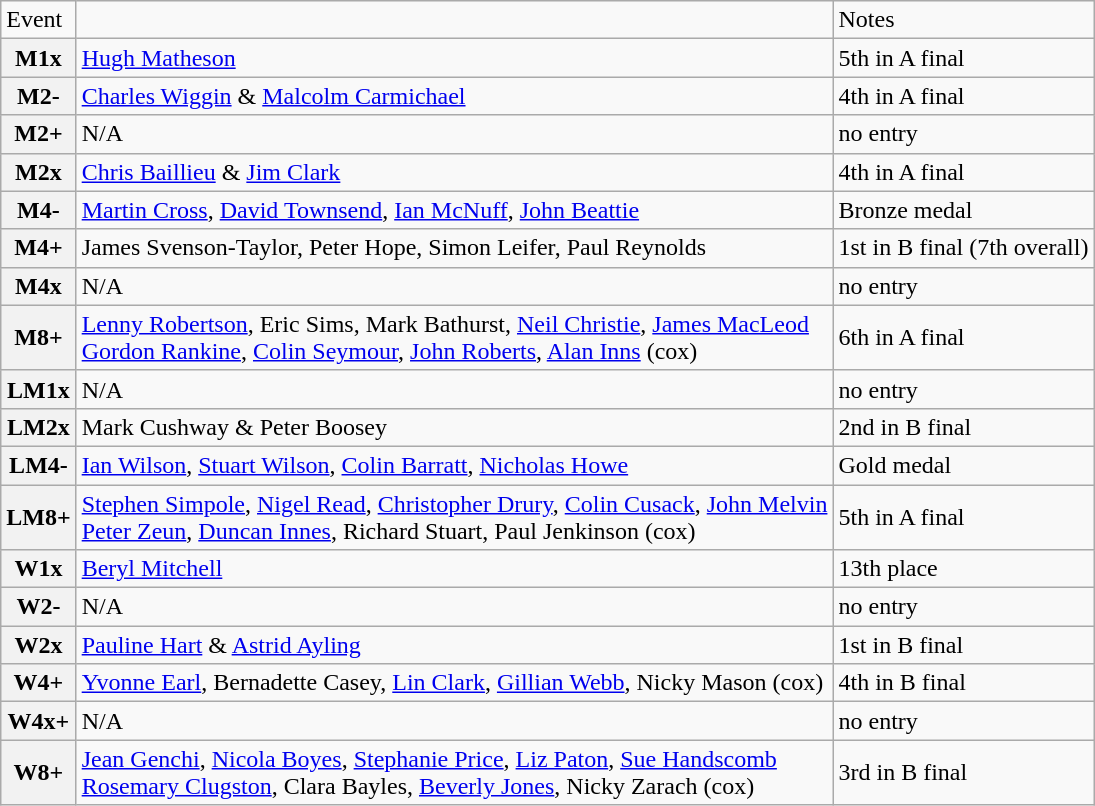<table class="wikitable">
<tr>
<td>Event</td>
<td></td>
<td>Notes</td>
</tr>
<tr>
<th>M1x</th>
<td><a href='#'>Hugh Matheson</a></td>
<td>5th in A final</td>
</tr>
<tr>
<th>M2-</th>
<td><a href='#'>Charles Wiggin</a> & <a href='#'>Malcolm Carmichael</a></td>
<td>4th in A final</td>
</tr>
<tr>
<th>M2+</th>
<td>N/A</td>
<td>no entry</td>
</tr>
<tr>
<th>M2x</th>
<td><a href='#'>Chris Baillieu</a> & <a href='#'>Jim Clark</a></td>
<td>4th in A final</td>
</tr>
<tr>
<th>M4-</th>
<td><a href='#'>Martin Cross</a>, <a href='#'>David Townsend</a>, <a href='#'>Ian McNuff</a>, <a href='#'>John Beattie</a></td>
<td>Bronze medal</td>
</tr>
<tr>
<th>M4+</th>
<td>James Svenson-Taylor, Peter Hope, Simon Leifer, Paul Reynolds</td>
<td>1st in B final (7th overall)</td>
</tr>
<tr>
<th>M4x</th>
<td>N/A</td>
<td>no entry</td>
</tr>
<tr>
<th>M8+</th>
<td><a href='#'>Lenny Robertson</a>, Eric Sims, Mark Bathurst, <a href='#'>Neil Christie</a>, <a href='#'>James MacLeod</a><br><a href='#'>Gordon Rankine</a>, <a href='#'>Colin Seymour</a>, <a href='#'>John Roberts</a>, <a href='#'>Alan Inns</a> (cox)</td>
<td>6th in A final</td>
</tr>
<tr>
<th>LM1x</th>
<td>N/A</td>
<td>no entry</td>
</tr>
<tr>
<th>LM2x</th>
<td>Mark Cushway & Peter Boosey</td>
<td>2nd in B final</td>
</tr>
<tr>
<th>LM4-</th>
<td><a href='#'>Ian Wilson</a>, <a href='#'>Stuart Wilson</a>, <a href='#'>Colin Barratt</a>, <a href='#'>Nicholas Howe</a></td>
<td>Gold medal</td>
</tr>
<tr>
<th>LM8+</th>
<td><a href='#'>Stephen Simpole</a>, <a href='#'>Nigel Read</a>, <a href='#'>Christopher Drury</a>, <a href='#'>Colin Cusack</a>, <a href='#'>John Melvin</a><br> <a href='#'>Peter Zeun</a>, <a href='#'>Duncan Innes</a>, Richard Stuart, Paul Jenkinson (cox)</td>
<td>5th in A final</td>
</tr>
<tr>
<th>W1x</th>
<td><a href='#'>Beryl Mitchell</a></td>
<td>13th place</td>
</tr>
<tr>
<th>W2-</th>
<td>N/A</td>
<td>no entry</td>
</tr>
<tr>
<th>W2x</th>
<td><a href='#'>Pauline Hart</a> & <a href='#'>Astrid Ayling</a></td>
<td>1st in B final</td>
</tr>
<tr>
<th>W4+</th>
<td><a href='#'>Yvonne Earl</a>, Bernadette Casey, <a href='#'>Lin Clark</a>, <a href='#'>Gillian Webb</a>, Nicky Mason (cox)</td>
<td>4th in B final</td>
</tr>
<tr>
<th>W4x+</th>
<td>N/A</td>
<td>no entry</td>
</tr>
<tr>
<th>W8+</th>
<td><a href='#'>Jean Genchi</a>, <a href='#'>Nicola Boyes</a>, <a href='#'>Stephanie Price</a>, <a href='#'>Liz Paton</a>, <a href='#'>Sue Handscomb</a><br> <a href='#'>Rosemary Clugston</a>, Clara Bayles, <a href='#'>Beverly Jones</a>, Nicky Zarach (cox)</td>
<td>3rd in B final</td>
</tr>
</table>
